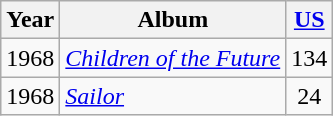<table class="wikitable" style="text-align:center;">
<tr>
<th>Year</th>
<th>Album</th>
<th><a href='#'>US</a></th>
</tr>
<tr>
<td>1968</td>
<td align=left><em><a href='#'>Children of the Future</a></em></td>
<td>134</td>
</tr>
<tr>
<td>1968</td>
<td align=left><em><a href='#'>Sailor</a></em></td>
<td>24</td>
</tr>
</table>
